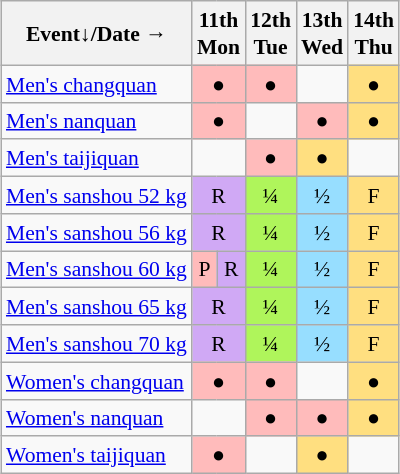<table class="wikitable" style="margin:0.5em auto; font-size:90%; line-height:1.25em; text-align:center;">
<tr>
<th>Event↓/Date →</th>
<th colspan=2>11th<br>Mon</th>
<th>12th<br>Tue</th>
<th>13th<br>Wed</th>
<th>14th<br>Thu</th>
</tr>
<tr>
<td align="left"><a href='#'>Men's changquan</a></td>
<td colspan=2 bgcolor="#FFBBBB">●</td>
<td bgcolor="#FFBBBB">●</td>
<td></td>
<td bgcolor="#FFDF80">●</td>
</tr>
<tr>
<td align="left"><a href='#'>Men's nanquan</a></td>
<td colspan=2 bgcolor="#FFBBBB">●</td>
<td></td>
<td bgcolor="#FFBBBB">●</td>
<td bgcolor="#FFDF80">●</td>
</tr>
<tr>
<td align="left"><a href='#'>Men's taijiquan</a></td>
<td colspan=2></td>
<td bgcolor="#FFBBBB">●</td>
<td bgcolor="#FFDF80">●</td>
<td></td>
</tr>
<tr>
<td align="left"><a href='#'>Men's sanshou 52 kg</a></td>
<td colspan=2 bgcolor="#D0A9F5">R</td>
<td bgcolor="#AFF55B">¼</td>
<td bgcolor="#97DEFF">½</td>
<td bgcolor="#FFDF80">F</td>
</tr>
<tr>
<td align="left"><a href='#'>Men's sanshou 56 kg</a></td>
<td colspan=2 bgcolor="#D0A9F5">R</td>
<td bgcolor="#AFF55B">¼</td>
<td bgcolor="#97DEFF">½</td>
<td bgcolor="#FFDF80">F</td>
</tr>
<tr>
<td align="left"><a href='#'>Men's sanshou 60 kg</a></td>
<td bgcolor="#FFBBBB">P</td>
<td bgcolor="#D0A9F5">R</td>
<td bgcolor="#AFF55B">¼</td>
<td bgcolor="#97DEFF">½</td>
<td bgcolor="#FFDF80">F</td>
</tr>
<tr>
<td align="left"><a href='#'>Men's sanshou 65 kg</a></td>
<td colspan=2 bgcolor="#D0A9F5">R</td>
<td bgcolor="#AFF55B">¼</td>
<td bgcolor="#97DEFF">½</td>
<td bgcolor="#FFDF80">F</td>
</tr>
<tr>
<td align="left"><a href='#'>Men's sanshou 70 kg</a></td>
<td colspan=2 bgcolor="#D0A9F5">R</td>
<td bgcolor="#AFF55B">¼</td>
<td bgcolor="#97DEFF">½</td>
<td bgcolor="#FFDF80">F</td>
</tr>
<tr>
<td align="left"><a href='#'>Women's changquan</a></td>
<td colspan=2 bgcolor="#FFBBBB">●</td>
<td bgcolor="#FFBBBB">●</td>
<td></td>
<td bgcolor="#FFDF80">●</td>
</tr>
<tr>
<td align="left"><a href='#'>Women's nanquan</a></td>
<td colspan=2></td>
<td bgcolor="#FFBBBB">●</td>
<td bgcolor="#FFBBBB">●</td>
<td bgcolor="#FFDF80">●</td>
</tr>
<tr>
<td align="left"><a href='#'>Women's taijiquan</a></td>
<td colspan=2 bgcolor="#FFBBBB">●</td>
<td></td>
<td bgcolor="#FFDF80">●</td>
<td></td>
</tr>
</table>
